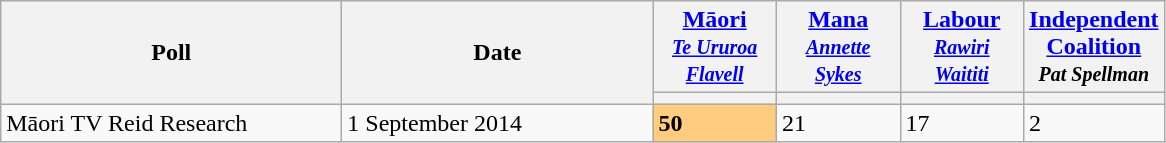<table class="wikitable">
<tr>
<th style="width:220px;" rowspan="2">Poll</th>
<th style="width:200px;" rowspan="2">Date <br></th>
<th style="width:75px;"  bgcolor=><a href='#'>Māori</a><br><small><em><a href='#'>Te Ururoa Flavell</a></em></small></th>
<th style="width:75px;"  bgcolor=><a href='#'>Mana</a><br><small><em><a href='#'>Annette Sykes</a></em></small></th>
<th style="width:75px;"  bgcolor=><a href='#'>Labour</a><br><small><em><a href='#'>Rawiri Waititi</a></em></small></th>
<th style="width:80px;"  bgcolor=><a href='#'>Independent Coalition</a><br><small><em>Pat Spellman</em></small>
<tr><br><th></th>
<th></th>
<th></th>
<th></th>
</tr></th>
</tr>
<tr>
<td>Māori TV Reid Research</td>
<td>1 September 2014</td>
<td style="background:#FFCC80"><strong>50</strong></td>
<td>21</td>
<td>17</td>
<td>2</td>
</tr>
</table>
